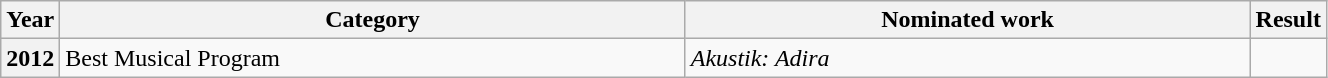<table class="wikitable plainrowheaders" style="width:70%;">
<tr>
<th scope="col" style="width:4%;">Year</th>
<th scope="col" style="width:50%;">Category</th>
<th scope="col" style="width:45%;">Nominated work</th>
<th scope="col" style="width:6%;">Result</th>
</tr>
<tr>
<th scope="row">2012</th>
<td>Best Musical Program</td>
<td><em>Akustik: Adira</em></td>
<td></td>
</tr>
</table>
